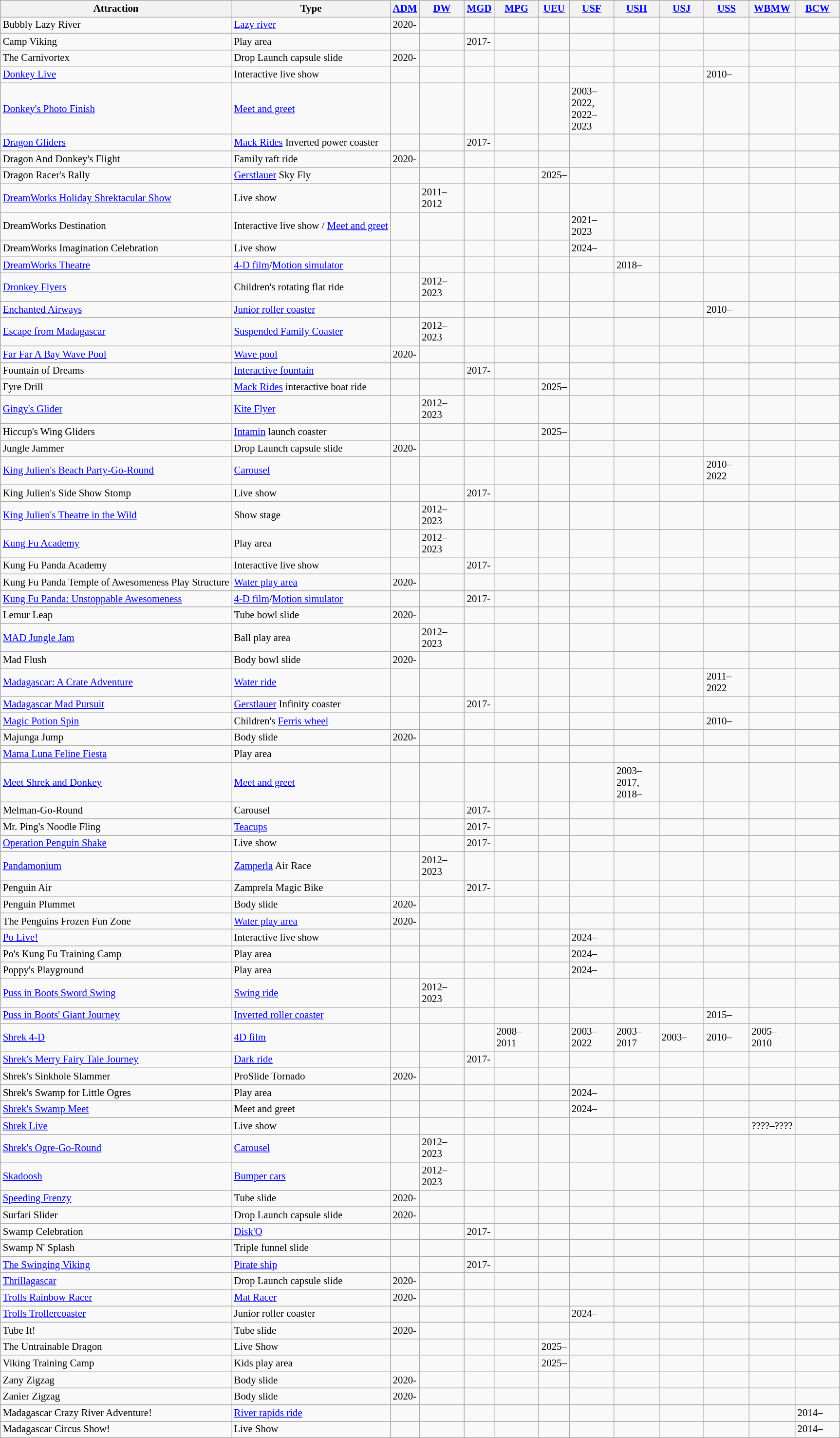<table class="wikitable sortable" style="font-size:87%;">
<tr>
<th>Attraction</th>
<th>Type</th>
<th><a href='#'>ADM</a></th>
<th width="55px"><a href='#'>DW</a></th>
<th><a href='#'>MGD</a></th>
<th width="55px"><a href='#'>MPG</a></th>
<th><a href='#'>UEU</a></th>
<th width="55px"><a href='#'>USF</a></th>
<th width="55px"><a href='#'>USH</a></th>
<th width="55px"><a href='#'>USJ</a></th>
<th width="55px"><a href='#'>USS</a></th>
<th width="55px"><a href='#'>WBMW</a></th>
<th width="55px"><a href='#'>BCW</a></th>
</tr>
<tr>
<td>Bubbly Lazy River</td>
<td><a href='#'>Lazy river</a></td>
<td>2020-</td>
<td></td>
<td></td>
<td></td>
<td></td>
<td></td>
<td></td>
<td></td>
<td></td>
<td></td>
<td></td>
</tr>
<tr>
<td>Camp Viking</td>
<td>Play area</td>
<td></td>
<td></td>
<td>2017-</td>
<td></td>
<td></td>
<td></td>
<td></td>
<td></td>
<td></td>
<td></td>
<td></td>
</tr>
<tr>
<td>The Carnivortex</td>
<td>Drop Launch capsule slide</td>
<td>2020-</td>
<td></td>
<td></td>
<td></td>
<td></td>
<td></td>
<td></td>
<td></td>
<td></td>
<td></td>
<td></td>
</tr>
<tr>
<td><a href='#'>Donkey Live</a></td>
<td>Interactive live show</td>
<td></td>
<td></td>
<td></td>
<td></td>
<td></td>
<td></td>
<td></td>
<td></td>
<td>2010–</td>
<td></td>
<td></td>
</tr>
<tr>
<td><a href='#'>Donkey's Photo Finish</a></td>
<td><a href='#'>Meet and greet</a></td>
<td></td>
<td></td>
<td></td>
<td></td>
<td></td>
<td>2003–2022, 2022–2023</td>
<td></td>
<td></td>
<td></td>
<td></td>
<td></td>
</tr>
<tr>
<td><a href='#'>Dragon Gliders</a></td>
<td><a href='#'>Mack Rides</a> Inverted power coaster</td>
<td></td>
<td></td>
<td>2017-</td>
<td></td>
<td></td>
<td></td>
<td></td>
<td></td>
<td></td>
<td></td>
<td></td>
</tr>
<tr>
<td>Dragon And Donkey's Flight</td>
<td>Family raft ride</td>
<td>2020-</td>
<td></td>
<td></td>
<td></td>
<td></td>
<td></td>
<td></td>
<td></td>
<td></td>
<td></td>
<td></td>
</tr>
<tr>
<td>Dragon Racer's Rally</td>
<td><a href='#'>Gerstlauer</a> Sky Fly</td>
<td></td>
<td></td>
<td></td>
<td></td>
<td>2025–</td>
<td></td>
<td></td>
<td></td>
<td></td>
<td></td>
<td></td>
</tr>
<tr>
<td><a href='#'>DreamWorks Holiday Shrektacular Show</a></td>
<td>Live show</td>
<td></td>
<td>2011–2012</td>
<td></td>
<td></td>
<td></td>
<td></td>
<td></td>
<td></td>
<td></td>
<td></td>
<td></td>
</tr>
<tr>
<td>DreamWorks Destination</td>
<td>Interactive live show / <a href='#'>Meet and greet</a></td>
<td></td>
<td></td>
<td></td>
<td></td>
<td></td>
<td>2021–2023</td>
<td></td>
<td></td>
<td></td>
<td></td>
<td></td>
</tr>
<tr>
<td>DreamWorks Imagination Celebration</td>
<td>Live show</td>
<td></td>
<td></td>
<td></td>
<td></td>
<td></td>
<td>2024–</td>
<td></td>
<td></td>
<td></td>
<td></td>
<td></td>
</tr>
<tr>
<td><a href='#'>DreamWorks Theatre</a></td>
<td><a href='#'>4-D film</a>/<a href='#'>Motion simulator</a></td>
<td></td>
<td></td>
<td></td>
<td></td>
<td></td>
<td></td>
<td>2018–</td>
<td></td>
<td></td>
<td></td>
<td></td>
</tr>
<tr>
<td><a href='#'>Dronkey Flyers</a></td>
<td>Children's rotating flat ride</td>
<td></td>
<td>2012–2023</td>
<td></td>
<td></td>
<td></td>
<td></td>
<td></td>
<td></td>
<td></td>
<td></td>
<td></td>
</tr>
<tr>
<td><a href='#'>Enchanted Airways</a></td>
<td><a href='#'>Junior roller coaster</a></td>
<td></td>
<td></td>
<td></td>
<td></td>
<td></td>
<td></td>
<td></td>
<td></td>
<td>2010–</td>
<td></td>
<td></td>
</tr>
<tr>
<td><a href='#'>Escape from Madagascar</a></td>
<td><a href='#'>Suspended Family Coaster</a></td>
<td></td>
<td>2012–2023</td>
<td></td>
<td></td>
<td></td>
<td></td>
<td></td>
<td></td>
<td></td>
<td></td>
<td></td>
</tr>
<tr>
<td><a href='#'>Far Far A Bay Wave Pool</a></td>
<td><a href='#'>Wave pool</a></td>
<td>2020-</td>
<td></td>
<td></td>
<td></td>
<td></td>
<td></td>
<td></td>
<td></td>
<td></td>
<td></td>
<td></td>
</tr>
<tr>
<td>Fountain of Dreams</td>
<td><a href='#'>Interactive fountain</a></td>
<td></td>
<td></td>
<td>2017-</td>
<td></td>
<td></td>
<td></td>
<td></td>
<td></td>
<td></td>
<td></td>
<td></td>
</tr>
<tr>
<td>Fyre Drill</td>
<td><a href='#'>Mack Rides</a> interactive boat ride</td>
<td></td>
<td></td>
<td></td>
<td></td>
<td>2025–</td>
<td></td>
<td></td>
<td></td>
<td></td>
<td></td>
<td></td>
</tr>
<tr>
<td><a href='#'>Gingy's Glider</a></td>
<td><a href='#'>Kite Flyer</a></td>
<td></td>
<td>2012–2023</td>
<td></td>
<td></td>
<td></td>
<td></td>
<td></td>
<td></td>
<td></td>
<td></td>
<td></td>
</tr>
<tr>
<td>Hiccup's Wing Gliders</td>
<td><a href='#'>Intamin</a> launch coaster</td>
<td></td>
<td></td>
<td></td>
<td></td>
<td>2025–</td>
<td></td>
<td></td>
<td></td>
<td></td>
<td></td>
<td></td>
</tr>
<tr>
<td>Jungle Jammer</td>
<td>Drop Launch capsule slide</td>
<td>2020-</td>
<td></td>
<td></td>
<td></td>
<td></td>
<td></td>
<td></td>
<td></td>
<td></td>
<td></td>
<td></td>
</tr>
<tr>
<td><a href='#'>King Julien's Beach Party-Go-Round</a></td>
<td><a href='#'>Carousel</a></td>
<td></td>
<td></td>
<td></td>
<td></td>
<td></td>
<td></td>
<td></td>
<td></td>
<td>2010–2022</td>
<td></td>
<td></td>
</tr>
<tr>
<td>King Julien's Side Show Stomp</td>
<td>Live show</td>
<td></td>
<td></td>
<td>2017-</td>
<td></td>
<td></td>
<td></td>
<td></td>
<td></td>
<td></td>
<td></td>
<td></td>
</tr>
<tr>
<td><a href='#'>King Julien's Theatre in the Wild</a></td>
<td>Show stage</td>
<td></td>
<td>2012–2023</td>
<td></td>
<td></td>
<td></td>
<td></td>
<td></td>
<td></td>
<td></td>
<td></td>
<td></td>
</tr>
<tr>
<td><a href='#'>Kung Fu Academy</a></td>
<td>Play area</td>
<td></td>
<td>2012–2023</td>
<td></td>
<td></td>
<td></td>
<td></td>
<td></td>
<td></td>
<td></td>
<td></td>
<td></td>
</tr>
<tr>
<td>Kung Fu Panda Academy</td>
<td>Interactive live show</td>
<td></td>
<td></td>
<td>2017-</td>
<td></td>
<td></td>
<td></td>
<td></td>
<td></td>
<td></td>
<td></td>
<td></td>
</tr>
<tr>
<td>Kung Fu Panda Temple of Awesomeness Play Structure</td>
<td><a href='#'>Water play area</a></td>
<td>2020-</td>
<td></td>
<td></td>
<td></td>
<td></td>
<td></td>
<td></td>
<td></td>
<td></td>
<td></td>
<td></td>
</tr>
<tr>
<td><a href='#'>Kung Fu Panda: Unstoppable Awesomeness</a></td>
<td><a href='#'>4-D film</a>/<a href='#'>Motion simulator</a></td>
<td></td>
<td></td>
<td>2017-</td>
<td></td>
<td></td>
<td></td>
<td></td>
<td></td>
<td></td>
<td></td>
<td></td>
</tr>
<tr>
<td>Lemur Leap</td>
<td>Tube bowl slide</td>
<td>2020-</td>
<td></td>
<td></td>
<td></td>
<td></td>
<td></td>
<td></td>
<td></td>
<td></td>
<td></td>
<td></td>
</tr>
<tr>
<td><a href='#'>MAD Jungle Jam</a></td>
<td>Ball play area</td>
<td></td>
<td>2012–2023</td>
<td></td>
<td></td>
<td></td>
<td></td>
<td></td>
<td></td>
<td></td>
<td></td>
<td></td>
</tr>
<tr>
<td>Mad Flush</td>
<td>Body bowl slide</td>
<td>2020-</td>
<td></td>
<td></td>
<td></td>
<td></td>
<td></td>
<td></td>
<td></td>
<td></td>
<td></td>
<td></td>
</tr>
<tr>
<td><a href='#'>Madagascar: A Crate Adventure</a></td>
<td><a href='#'>Water ride</a></td>
<td></td>
<td></td>
<td></td>
<td></td>
<td></td>
<td></td>
<td></td>
<td></td>
<td>2011–2022</td>
<td></td>
<td></td>
</tr>
<tr>
<td><a href='#'>Madagascar Mad Pursuit</a></td>
<td><a href='#'>Gerstlauer</a> Infinity coaster</td>
<td></td>
<td></td>
<td>2017-</td>
<td></td>
<td></td>
<td></td>
<td></td>
<td></td>
<td></td>
<td></td>
<td></td>
</tr>
<tr>
<td><a href='#'>Magic Potion Spin</a></td>
<td>Children's <a href='#'>Ferris wheel</a></td>
<td></td>
<td></td>
<td></td>
<td></td>
<td></td>
<td></td>
<td></td>
<td></td>
<td>2010–</td>
<td></td>
<td></td>
</tr>
<tr>
<td>Majunga Jump</td>
<td>Body slide</td>
<td>2020-</td>
<td></td>
<td></td>
<td></td>
<td></td>
<td></td>
<td></td>
<td></td>
<td></td>
<td></td>
<td></td>
</tr>
<tr>
<td><a href='#'>Mama Luna Feline Fiesta</a></td>
<td>Play area</td>
<td></td>
<td></td>
<td></td>
<td></td>
<td></td>
<td></td>
<td></td>
<td></td>
<td></td>
<td></td>
<td></td>
</tr>
<tr>
<td><a href='#'>Meet Shrek and Donkey</a></td>
<td><a href='#'>Meet and greet</a></td>
<td></td>
<td></td>
<td></td>
<td></td>
<td></td>
<td></td>
<td>2003–2017, 2018–</td>
<td></td>
<td></td>
<td></td>
<td></td>
</tr>
<tr>
<td>Melman-Go-Round</td>
<td>Carousel</td>
<td></td>
<td></td>
<td>2017-</td>
<td></td>
<td></td>
<td></td>
<td></td>
<td></td>
<td></td>
<td></td>
<td></td>
</tr>
<tr>
<td>Mr. Ping's Noodle Fling</td>
<td><a href='#'>Teacups</a></td>
<td></td>
<td></td>
<td>2017-</td>
<td></td>
<td></td>
<td></td>
<td></td>
<td></td>
<td></td>
<td></td>
<td></td>
</tr>
<tr>
<td><a href='#'>Operation Penguin Shake</a></td>
<td>Live show</td>
<td></td>
<td></td>
<td>2017-</td>
<td></td>
<td></td>
<td></td>
<td></td>
<td></td>
<td></td>
<td></td>
<td></td>
</tr>
<tr>
<td><a href='#'>Pandamonium</a></td>
<td><a href='#'>Zamperla</a> Air Race</td>
<td></td>
<td>2012–2023</td>
<td></td>
<td></td>
<td></td>
<td></td>
<td></td>
<td></td>
<td></td>
<td></td>
<td></td>
</tr>
<tr>
<td>Penguin Air</td>
<td>Zamprela Magic Bike</td>
<td></td>
<td></td>
<td>2017-</td>
<td></td>
<td></td>
<td></td>
<td></td>
<td></td>
<td></td>
<td></td>
<td></td>
</tr>
<tr>
<td>Penguin Plummet</td>
<td>Body slide</td>
<td>2020-</td>
<td></td>
<td></td>
<td></td>
<td></td>
<td></td>
<td></td>
<td></td>
<td></td>
<td></td>
<td></td>
</tr>
<tr>
<td>The Penguins Frozen Fun Zone</td>
<td><a href='#'>Water play area</a></td>
<td>2020-</td>
<td></td>
<td></td>
<td></td>
<td></td>
<td></td>
<td></td>
<td></td>
<td></td>
<td></td>
<td></td>
</tr>
<tr>
<td><a href='#'>Po Live!</a></td>
<td>Interactive live show</td>
<td></td>
<td></td>
<td></td>
<td></td>
<td></td>
<td>2024–</td>
<td></td>
<td></td>
<td></td>
<td></td>
<td></td>
</tr>
<tr>
<td>Po's Kung Fu Training Camp</td>
<td>Play area</td>
<td></td>
<td></td>
<td></td>
<td></td>
<td></td>
<td>2024–</td>
<td></td>
<td></td>
<td></td>
<td></td>
<td></td>
</tr>
<tr>
<td>Poppy's Playground</td>
<td>Play area</td>
<td></td>
<td></td>
<td></td>
<td></td>
<td></td>
<td>2024–</td>
<td></td>
<td></td>
<td></td>
<td></td>
<td></td>
</tr>
<tr>
<td><a href='#'>Puss in Boots Sword Swing</a></td>
<td><a href='#'>Swing ride</a></td>
<td></td>
<td>2012–2023</td>
<td></td>
<td></td>
<td></td>
<td></td>
<td></td>
<td></td>
<td></td>
<td></td>
<td></td>
</tr>
<tr>
<td><a href='#'>Puss in Boots' Giant Journey</a></td>
<td><a href='#'>Inverted roller coaster</a></td>
<td></td>
<td></td>
<td></td>
<td></td>
<td></td>
<td></td>
<td></td>
<td></td>
<td>2015–</td>
<td></td>
<td></td>
</tr>
<tr>
<td><a href='#'>Shrek 4-D</a></td>
<td><a href='#'>4D film</a></td>
<td></td>
<td></td>
<td></td>
<td>2008–2011</td>
<td></td>
<td>2003–2022</td>
<td>2003–2017</td>
<td>2003–</td>
<td>2010–</td>
<td>2005–2010</td>
<td></td>
</tr>
<tr>
<td><a href='#'>Shrek's Merry Fairy Tale Journey</a></td>
<td><a href='#'>Dark ride</a></td>
<td></td>
<td></td>
<td>2017-</td>
<td></td>
<td></td>
<td></td>
<td></td>
<td></td>
<td></td>
<td></td>
<td></td>
</tr>
<tr>
<td>Shrek's Sinkhole Slammer</td>
<td>ProSlide Tornado</td>
<td>2020-</td>
<td></td>
<td></td>
<td></td>
<td></td>
<td></td>
<td></td>
<td></td>
<td></td>
<td></td>
<td></td>
</tr>
<tr>
<td>Shrek's Swamp for Little Ogres</td>
<td>Play area</td>
<td></td>
<td></td>
<td></td>
<td></td>
<td></td>
<td>2024–</td>
<td></td>
<td></td>
<td></td>
<td></td>
<td></td>
</tr>
<tr>
<td><a href='#'>Shrek's Swamp Meet</a></td>
<td>Meet and greet</td>
<td></td>
<td></td>
<td></td>
<td></td>
<td></td>
<td>2024–</td>
<td></td>
<td></td>
<td></td>
<td></td>
<td></td>
</tr>
<tr>
<td><a href='#'>Shrek Live</a></td>
<td>Live show</td>
<td></td>
<td></td>
<td></td>
<td></td>
<td></td>
<td></td>
<td></td>
<td></td>
<td></td>
<td>????–????</td>
<td></td>
</tr>
<tr>
<td><a href='#'>Shrek's Ogre-Go-Round</a></td>
<td><a href='#'>Carousel</a></td>
<td></td>
<td>2012–2023</td>
<td></td>
<td></td>
<td></td>
<td></td>
<td></td>
<td></td>
<td></td>
<td></td>
<td></td>
</tr>
<tr>
<td><a href='#'>Skadoosh</a></td>
<td><a href='#'>Bumper cars</a></td>
<td></td>
<td>2012–2023</td>
<td></td>
<td></td>
<td></td>
<td></td>
<td></td>
<td></td>
<td></td>
<td></td>
<td></td>
</tr>
<tr>
<td><a href='#'>Speeding Frenzy</a></td>
<td>Tube slide</td>
<td>2020-</td>
<td></td>
<td></td>
<td></td>
<td></td>
<td></td>
<td></td>
<td></td>
<td></td>
<td></td>
<td></td>
</tr>
<tr>
<td>Surfari Slider</td>
<td>Drop Launch capsule slide</td>
<td>2020-</td>
<td></td>
<td></td>
<td></td>
<td></td>
<td></td>
<td></td>
<td></td>
<td></td>
<td></td>
<td></td>
</tr>
<tr>
<td>Swamp Celebration</td>
<td><a href='#'>Disk'O</a></td>
<td></td>
<td></td>
<td>2017-</td>
<td></td>
<td></td>
<td></td>
<td></td>
<td></td>
<td></td>
<td></td>
<td></td>
</tr>
<tr>
<td>Swamp N' Splash</td>
<td>Triple funnel slide</td>
<td></td>
<td></td>
<td></td>
<td></td>
<td></td>
<td></td>
<td></td>
<td></td>
<td></td>
<td></td>
<td></td>
</tr>
<tr>
<td><a href='#'>The Swinging Viking</a></td>
<td><a href='#'>Pirate ship</a></td>
<td></td>
<td></td>
<td>2017-</td>
<td></td>
<td></td>
<td></td>
<td></td>
<td></td>
<td></td>
<td></td>
<td></td>
</tr>
<tr>
<td><a href='#'>Thrillagascar</a></td>
<td>Drop Launch capsule slide</td>
<td>2020-</td>
<td></td>
<td></td>
<td></td>
<td></td>
<td></td>
<td></td>
<td></td>
<td></td>
<td></td>
<td></td>
</tr>
<tr>
<td><a href='#'>Trolls Rainbow Racer</a></td>
<td><a href='#'>Mat Racer</a></td>
<td>2020-</td>
<td></td>
<td></td>
<td></td>
<td></td>
<td></td>
<td></td>
<td></td>
<td></td>
<td></td>
<td></td>
</tr>
<tr>
<td><a href='#'>Trolls Trollercoaster</a></td>
<td>Junior roller coaster</td>
<td></td>
<td></td>
<td></td>
<td></td>
<td></td>
<td>2024–</td>
<td></td>
<td></td>
<td></td>
<td></td>
<td></td>
</tr>
<tr>
<td>Tube It!</td>
<td>Tube slide</td>
<td>2020-</td>
<td></td>
<td></td>
<td></td>
<td></td>
<td></td>
<td></td>
<td></td>
<td></td>
<td></td>
<td></td>
</tr>
<tr>
<td>The Untrainable Dragon</td>
<td>Live Show</td>
<td></td>
<td></td>
<td></td>
<td></td>
<td>2025–</td>
<td></td>
<td></td>
<td></td>
<td></td>
<td></td>
<td></td>
</tr>
<tr>
<td>Viking Training Camp</td>
<td>Kids play area</td>
<td></td>
<td></td>
<td></td>
<td></td>
<td>2025–</td>
<td></td>
<td></td>
<td></td>
<td></td>
<td></td>
<td></td>
</tr>
<tr>
<td>Zany Zigzag</td>
<td>Body slide</td>
<td>2020-</td>
<td></td>
<td></td>
<td></td>
<td></td>
<td></td>
<td></td>
<td></td>
<td></td>
<td></td>
<td></td>
</tr>
<tr>
<td>Zanier Zigzag</td>
<td>Body slide</td>
<td>2020-</td>
<td></td>
<td></td>
<td></td>
<td></td>
<td></td>
<td></td>
<td></td>
<td></td>
<td></td>
<td></td>
</tr>
<tr>
<td>Madagascar Crazy River Adventure!</td>
<td><a href='#'>River rapids ride</a></td>
<td></td>
<td></td>
<td></td>
<td></td>
<td></td>
<td></td>
<td></td>
<td></td>
<td></td>
<td></td>
<td>2014–</td>
</tr>
<tr>
<td>Madagascar Circus Show!</td>
<td>Live Show</td>
<td></td>
<td></td>
<td></td>
<td></td>
<td></td>
<td></td>
<td></td>
<td></td>
<td></td>
<td></td>
<td>2014–</td>
</tr>
</table>
